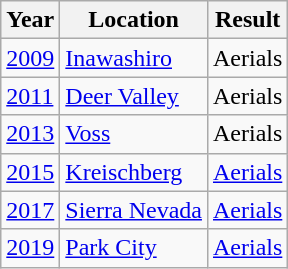<table class="wikitable">
<tr>
<th>Year</th>
<th>Location</th>
<th>Result</th>
</tr>
<tr>
<td><a href='#'>2009</a></td>
<td> <a href='#'>Inawashiro</a></td>
<td> Aerials</td>
</tr>
<tr>
<td><a href='#'>2011</a></td>
<td> <a href='#'>Deer Valley</a></td>
<td> Aerials</td>
</tr>
<tr>
<td><a href='#'>2013</a></td>
<td> <a href='#'>Voss</a></td>
<td> Aerials</td>
</tr>
<tr>
<td><a href='#'>2015</a></td>
<td> <a href='#'>Kreischberg</a></td>
<td> <a href='#'>Aerials</a></td>
</tr>
<tr>
<td><a href='#'>2017</a></td>
<td> <a href='#'>Sierra Nevada</a></td>
<td> <a href='#'>Aerials</a></td>
</tr>
<tr>
<td><a href='#'>2019</a></td>
<td> <a href='#'>Park City</a></td>
<td> <a href='#'>Aerials</a></td>
</tr>
</table>
